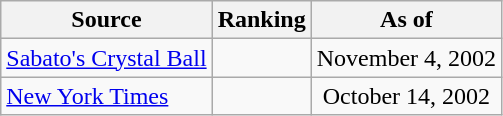<table class="wikitable" style="text-align:center">
<tr>
<th>Source</th>
<th>Ranking</th>
<th>As of</th>
</tr>
<tr>
<td align=left><a href='#'>Sabato's Crystal Ball</a></td>
<td></td>
<td>November 4, 2002</td>
</tr>
<tr>
<td align=left><a href='#'>New York Times</a></td>
<td></td>
<td>October 14, 2002</td>
</tr>
</table>
